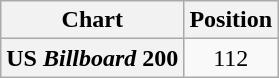<table class="wikitable sortable plainrowheaders" style="text-align:center;">
<tr>
<th scope="col">Chart</th>
<th scope="col">Position</th>
</tr>
<tr>
<th scope="row">US <em>Billboard</em> 200</th>
<td>112</td>
</tr>
</table>
